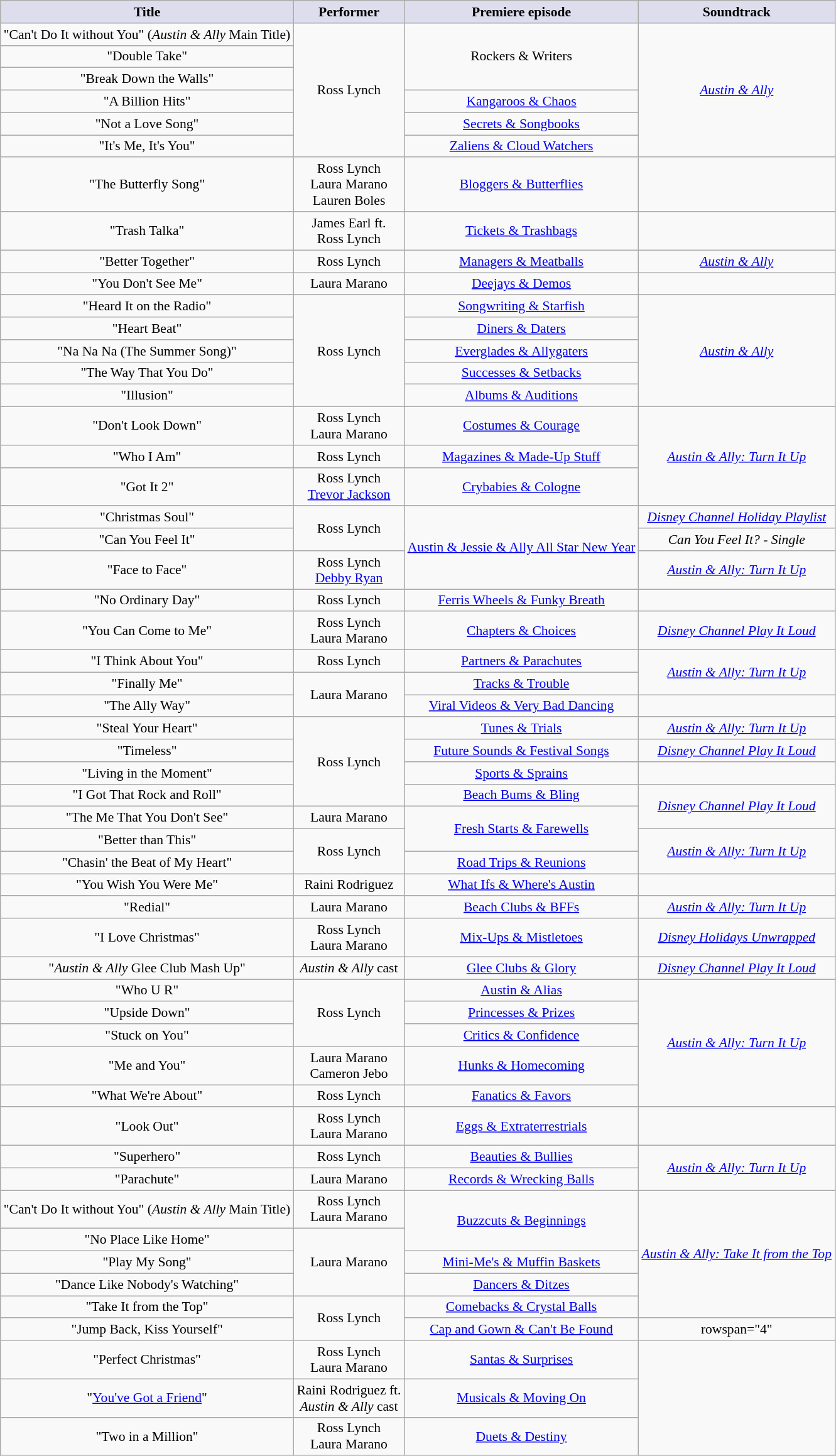<table class="wikitable sortable plainrowheaders" style="font-size:90%; text-align: center">
<tr>
<th scope="col" style="background:#DDDDEE;">Title</th>
<th scope="col" style="background:#DDDDEE;">Performer</th>
<th scope="col" style="background:#DDDDEE;">Premiere episode</th>
<th scope="col" style="background:#DDDDEE;">Soundtrack</th>
</tr>
<tr>
<td scope="row">"Can't Do It without You" (<em>Austin & Ally</em> Main Title)</td>
<td rowspan="6">Ross Lynch</td>
<td rowspan="3">Rockers & Writers</td>
<td rowspan="6"><em><a href='#'>Austin & Ally</a></em></td>
</tr>
<tr>
<td scope="row">"Double Take"</td>
</tr>
<tr>
<td scope="row">"Break Down the Walls"</td>
</tr>
<tr>
<td scope="row">"A Billion Hits"</td>
<td><a href='#'>Kangaroos & Chaos</a></td>
</tr>
<tr>
<td scope="row">"Not a Love Song"</td>
<td><a href='#'>Secrets & Songbooks</a></td>
</tr>
<tr>
<td scope="row">"It's Me, It's You"</td>
<td><a href='#'>Zaliens & Cloud Watchers</a></td>
</tr>
<tr>
<td scope="row">"The Butterfly Song"</td>
<td>Ross Lynch<br>Laura Marano<br>Lauren Boles</td>
<td><a href='#'>Bloggers & Butterflies</a></td>
<td></td>
</tr>
<tr>
<td scope="row">"Trash Talka"</td>
<td>James Earl ft.<br>Ross Lynch</td>
<td><a href='#'>Tickets & Trashbags</a></td>
<td></td>
</tr>
<tr>
<td scope="row">"Better Together"</td>
<td>Ross Lynch</td>
<td><a href='#'>Managers & Meatballs</a></td>
<td><em><a href='#'>Austin & Ally</a></em></td>
</tr>
<tr>
<td scope="row">"You Don't See Me"</td>
<td>Laura Marano</td>
<td><a href='#'>Deejays & Demos</a></td>
<td></td>
</tr>
<tr>
<td scope="row">"Heard It on the Radio"</td>
<td rowspan="5">Ross Lynch</td>
<td><a href='#'>Songwriting & Starfish</a></td>
<td rowspan="5"><em><a href='#'>Austin & Ally</a></em></td>
</tr>
<tr>
<td scope="row">"Heart Beat"</td>
<td><a href='#'>Diners & Daters</a></td>
</tr>
<tr>
<td scope="row">"Na Na Na (The Summer Song)"</td>
<td><a href='#'>Everglades & Allygaters</a></td>
</tr>
<tr>
<td scope="row">"The Way That You Do"</td>
<td><a href='#'>Successes & Setbacks</a></td>
</tr>
<tr>
<td scope="row">"Illusion"</td>
<td><a href='#'>Albums & Auditions</a></td>
</tr>
<tr>
<td scope="row">"Don't Look Down"</td>
<td>Ross Lynch<br>Laura Marano</td>
<td><a href='#'>Costumes & Courage</a></td>
<td rowspan="3"><em><a href='#'>Austin & Ally: Turn It Up</a></em></td>
</tr>
<tr>
<td scope="row">"Who I Am"</td>
<td>Ross Lynch</td>
<td><a href='#'>Magazines & Made-Up Stuff</a></td>
</tr>
<tr>
<td scope="row">"Got It 2"</td>
<td>Ross Lynch<br><a href='#'>Trevor Jackson</a></td>
<td><a href='#'>Crybabies & Cologne</a></td>
</tr>
<tr>
<td scope="row">"Christmas Soul"</td>
<td rowspan="2">Ross Lynch</td>
<td rowspan="3"><a href='#'>Austin & Jessie & Ally All Star New Year</a></td>
<td><em><a href='#'>Disney Channel Holiday Playlist</a></em></td>
</tr>
<tr>
<td scope="row">"Can You Feel It"</td>
<td><em>Can You Feel It? - Single</em></td>
</tr>
<tr>
<td scope="row">"Face to Face"</td>
<td>Ross Lynch<br><a href='#'>Debby Ryan</a></td>
<td><em><a href='#'>Austin & Ally: Turn It Up</a></em></td>
</tr>
<tr>
<td scope="row">"No Ordinary Day"</td>
<td>Ross Lynch</td>
<td><a href='#'>Ferris Wheels & Funky Breath</a></td>
<td></td>
</tr>
<tr>
<td scope="row">"You Can Come to Me"</td>
<td>Ross Lynch<br>Laura Marano</td>
<td><a href='#'>Chapters & Choices</a></td>
<td><em><a href='#'>Disney Channel Play It Loud</a></em></td>
</tr>
<tr>
<td scope="row">"I Think About You"</td>
<td>Ross Lynch</td>
<td><a href='#'>Partners & Parachutes</a></td>
<td rowspan="2"><em><a href='#'>Austin & Ally: Turn It Up</a></em></td>
</tr>
<tr>
<td scope="row">"Finally Me"</td>
<td rowspan="2">Laura Marano</td>
<td><a href='#'>Tracks & Trouble</a></td>
</tr>
<tr>
<td scope="row">"The Ally Way"</td>
<td><a href='#'>Viral Videos & Very Bad Dancing</a></td>
<td></td>
</tr>
<tr>
<td scope="row">"Steal Your Heart"</td>
<td rowspan="4">Ross Lynch</td>
<td><a href='#'>Tunes & Trials</a></td>
<td><em><a href='#'>Austin & Ally: Turn It Up</a></em></td>
</tr>
<tr>
<td scope="row">"Timeless"</td>
<td><a href='#'>Future Sounds & Festival Songs</a></td>
<td><em><a href='#'>Disney Channel Play It Loud</a></em></td>
</tr>
<tr>
<td scope="row">"Living in the Moment"</td>
<td><a href='#'>Sports & Sprains</a></td>
<td></td>
</tr>
<tr>
<td scope="row">"I Got That Rock and Roll"</td>
<td><a href='#'>Beach Bums & Bling</a></td>
<td rowspan="2"><em><a href='#'>Disney Channel Play It Loud</a></em></td>
</tr>
<tr>
<td scope="row">"The Me That You Don't See"</td>
<td>Laura Marano</td>
<td rowspan="2"><a href='#'>Fresh Starts & Farewells</a></td>
</tr>
<tr>
<td scope="row">"Better than This"</td>
<td rowspan="2">Ross Lynch</td>
<td rowspan="2"><em><a href='#'>Austin & Ally: Turn It Up</a></em></td>
</tr>
<tr>
<td scope="row">"Chasin' the Beat of My Heart"</td>
<td><a href='#'>Road Trips & Reunions</a></td>
</tr>
<tr>
<td scope="row">"You Wish You Were Me"</td>
<td>Raini Rodriguez</td>
<td><a href='#'>What Ifs & Where's Austin</a></td>
<td></td>
</tr>
<tr>
<td scope="row">"Redial"</td>
<td>Laura Marano</td>
<td><a href='#'>Beach Clubs & BFFs</a></td>
<td><em><a href='#'>Austin & Ally: Turn It Up</a></em></td>
</tr>
<tr>
<td scope="row">"I Love Christmas"</td>
<td>Ross Lynch<br>Laura Marano</td>
<td><a href='#'>Mix-Ups & Mistletoes</a></td>
<td><em><a href='#'>Disney Holidays Unwrapped</a></em></td>
</tr>
<tr>
<td scope="row">"<em>Austin & Ally</em> Glee Club Mash Up"</td>
<td><em>Austin & Ally</em> cast</td>
<td><a href='#'>Glee Clubs & Glory</a></td>
<td><em><a href='#'>Disney Channel Play It Loud</a></em></td>
</tr>
<tr>
<td scope="row">"Who U R"</td>
<td rowspan="3">Ross Lynch</td>
<td><a href='#'>Austin & Alias</a></td>
<td rowspan="5"><em><a href='#'>Austin & Ally: Turn It Up</a></em></td>
</tr>
<tr>
<td scope="row">"Upside Down"</td>
<td><a href='#'>Princesses & Prizes</a></td>
</tr>
<tr>
<td scope="row">"Stuck on You"</td>
<td><a href='#'>Critics & Confidence</a></td>
</tr>
<tr>
<td scope="row">"Me and You"</td>
<td>Laura Marano<br>Cameron Jebo</td>
<td><a href='#'>Hunks & Homecoming</a></td>
</tr>
<tr>
<td scope="row">"What We're About"</td>
<td>Ross Lynch</td>
<td><a href='#'>Fanatics & Favors</a></td>
</tr>
<tr>
<td scope="row">"Look Out"</td>
<td>Ross Lynch<br>Laura Marano</td>
<td><a href='#'>Eggs & Extraterrestrials</a></td>
<td></td>
</tr>
<tr>
<td scope="row">"Superhero"</td>
<td>Ross Lynch</td>
<td><a href='#'>Beauties & Bullies</a></td>
<td rowspan="2"><em><a href='#'>Austin & Ally: Turn It Up</a></em></td>
</tr>
<tr>
<td scope="row">"Parachute"</td>
<td>Laura Marano</td>
<td><a href='#'>Records & Wrecking Balls</a></td>
</tr>
<tr>
<td scope="row">"Can't Do It without You" (<em>Austin & Ally</em> Main Title)</td>
<td>Ross Lynch<br>Laura Marano</td>
<td rowspan="2"><a href='#'>Buzzcuts & Beginnings</a></td>
<td rowspan="5"><em><a href='#'>Austin & Ally: Take It from the Top</a></em></td>
</tr>
<tr>
<td scope="row">"No Place Like Home"</td>
<td rowspan="3">Laura Marano</td>
</tr>
<tr>
<td scope="row">"Play My Song"</td>
<td><a href='#'>Mini-Me's & Muffin Baskets</a></td>
</tr>
<tr>
<td scope="row">"Dance Like Nobody's Watching"</td>
<td><a href='#'>Dancers & Ditzes</a></td>
</tr>
<tr>
<td scope="row">"Take It from the Top"</td>
<td rowspan="2">Ross Lynch</td>
<td><a href='#'>Comebacks & Crystal Balls</a></td>
</tr>
<tr>
<td scope="row">"Jump Back, Kiss Yourself"</td>
<td><a href='#'>Cap and Gown & Can't Be Found</a></td>
<td>rowspan="4" </td>
</tr>
<tr>
<td scope="row">"Perfect Christmas"</td>
<td>Ross Lynch<br>Laura Marano</td>
<td><a href='#'>Santas & Surprises</a></td>
</tr>
<tr>
<td scope="row">"<a href='#'>You've Got a Friend</a>"</td>
<td>Raini Rodriguez ft.<br><em>Austin & Ally</em> cast</td>
<td><a href='#'>Musicals & Moving On</a></td>
</tr>
<tr>
<td scope="row">"Two in a Million"</td>
<td>Ross Lynch<br>Laura Marano</td>
<td><a href='#'>Duets & Destiny</a></td>
</tr>
</table>
